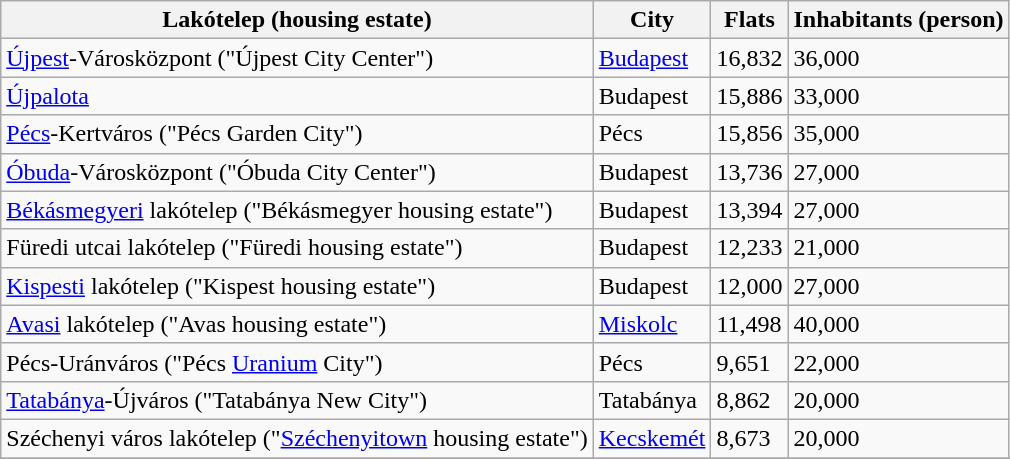<table class="wikitable sortable">
<tr>
<th>Lakótelep (housing estate)</th>
<th>City</th>
<th>Flats</th>
<th>Inhabitants (person)</th>
</tr>
<tr>
<td><a href='#'>Újpest</a>-Városközpont ("Újpest City Center")</td>
<td><a href='#'>Budapest</a></td>
<td>16,832</td>
<td>36,000</td>
</tr>
<tr>
<td><a href='#'>Újpalota</a></td>
<td>Budapest</td>
<td>15,886</td>
<td>33,000</td>
</tr>
<tr>
<td><a href='#'>Pécs</a>-Kertváros ("Pécs Garden City")</td>
<td>Pécs</td>
<td>15,856</td>
<td>35,000</td>
</tr>
<tr>
<td><a href='#'>Óbuda</a>-Városközpont ("Óbuda City Center")</td>
<td>Budapest</td>
<td>13,736</td>
<td>27,000</td>
</tr>
<tr>
<td><a href='#'>Békásmegyeri</a> lakótelep ("Békásmegyer housing estate")</td>
<td>Budapest</td>
<td>13,394</td>
<td>27,000</td>
</tr>
<tr>
<td>Füredi utcai lakótelep ("Füredi housing estate")</td>
<td>Budapest</td>
<td>12,233</td>
<td>21,000</td>
</tr>
<tr>
<td><a href='#'>Kispesti</a> lakótelep ("Kispest housing estate")</td>
<td>Budapest</td>
<td>12,000</td>
<td>27,000</td>
</tr>
<tr>
<td><a href='#'>Avasi</a> lakótelep ("Avas housing estate")</td>
<td><a href='#'>Miskolc</a></td>
<td>11,498</td>
<td>40,000</td>
</tr>
<tr>
<td>Pécs-Uránváros ("Pécs <a href='#'>Uranium</a> City")</td>
<td>Pécs</td>
<td>9,651</td>
<td>22,000</td>
</tr>
<tr>
<td><a href='#'>Tatabánya</a>-Újváros ("Tatabánya New City")</td>
<td>Tatabánya</td>
<td>8,862</td>
<td>20,000</td>
</tr>
<tr>
<td>Széchenyi város lakótelep ("<a href='#'>Széchenyitown</a> housing estate")</td>
<td><a href='#'>Kecskemét</a></td>
<td>8,673</td>
<td>20,000</td>
</tr>
<tr>
</tr>
<tr>
</tr>
</table>
